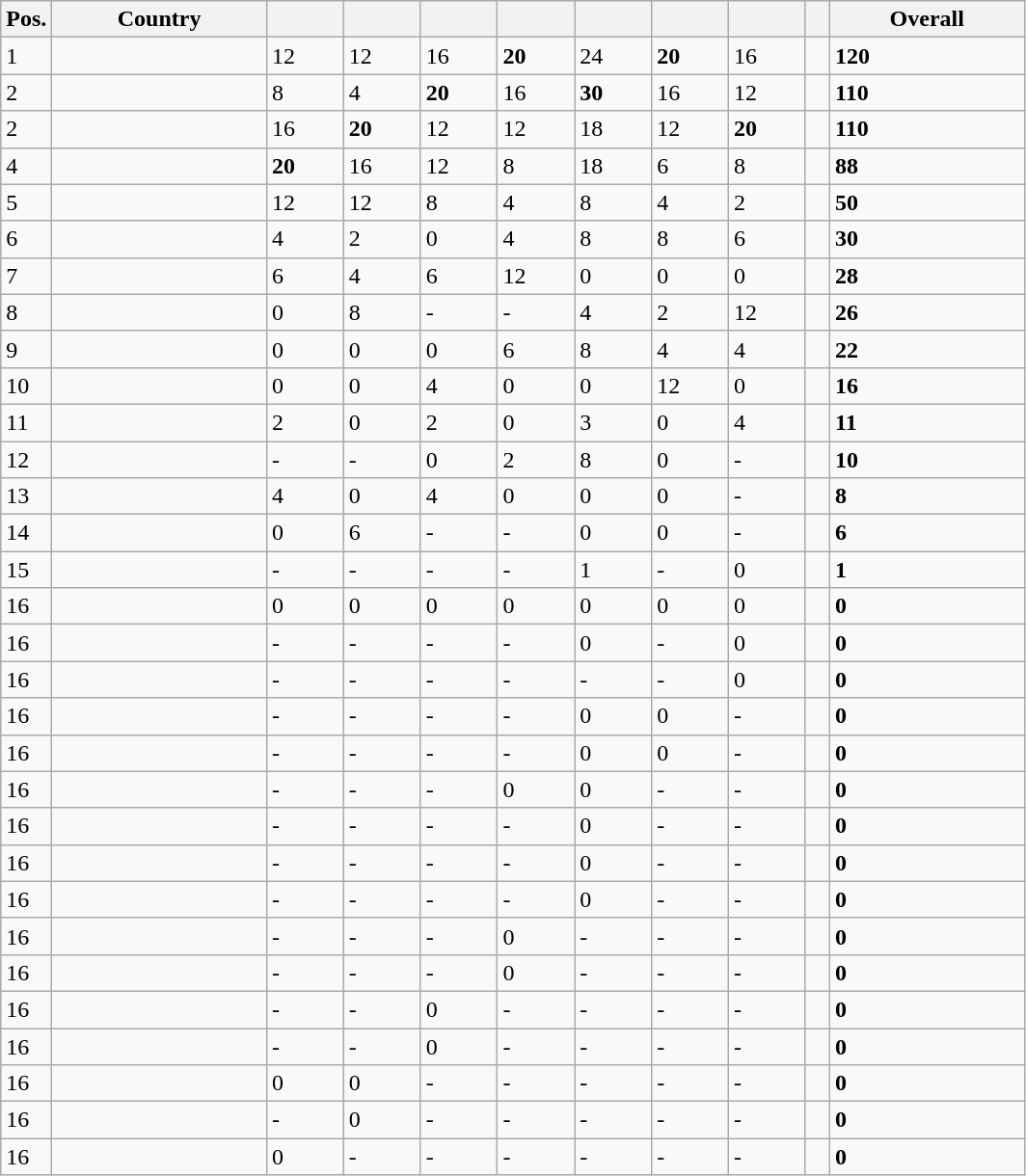<table class="wikitable">
<tr>
<th width=5%>Pos.</th>
<th>Country</th>
<th></th>
<th></th>
<th></th>
<th></th>
<th></th>
<th></th>
<th></th>
<th></th>
<th>Overall</th>
</tr>
<tr>
<td>1</td>
<td></td>
<td>12</td>
<td>12</td>
<td>16</td>
<td><strong>20</strong></td>
<td>24</td>
<td><strong>20</strong></td>
<td>16</td>
<td></td>
<td><strong>120</strong></td>
</tr>
<tr>
<td>2</td>
<td></td>
<td>8</td>
<td>4</td>
<td><strong>20</strong></td>
<td>16</td>
<td><strong>30</strong></td>
<td>16</td>
<td>12</td>
<td></td>
<td><strong>110</strong></td>
</tr>
<tr>
<td>2</td>
<td></td>
<td>16</td>
<td><strong>20</strong></td>
<td>12</td>
<td>12</td>
<td>18</td>
<td>12</td>
<td><strong>20</strong></td>
<td></td>
<td><strong>110</strong></td>
</tr>
<tr>
<td>4</td>
<td></td>
<td><strong>20</strong></td>
<td>16</td>
<td>12</td>
<td>8</td>
<td>18</td>
<td>6</td>
<td>8</td>
<td></td>
<td><strong>88</strong></td>
</tr>
<tr>
<td>5</td>
<td></td>
<td>12</td>
<td>12</td>
<td>8</td>
<td>4</td>
<td>8</td>
<td>4</td>
<td>2</td>
<td></td>
<td><strong>50</strong></td>
</tr>
<tr>
<td>6</td>
<td></td>
<td>4</td>
<td>2</td>
<td>0</td>
<td>4</td>
<td>8</td>
<td>8</td>
<td>6</td>
<td></td>
<td><strong>30</strong></td>
</tr>
<tr>
<td>7</td>
<td></td>
<td>6</td>
<td>4</td>
<td>6</td>
<td>12</td>
<td>0</td>
<td>0</td>
<td>0</td>
<td></td>
<td><strong>28</strong></td>
</tr>
<tr>
<td>8</td>
<td></td>
<td>0</td>
<td>8</td>
<td>-</td>
<td>-</td>
<td>4</td>
<td>2</td>
<td>12</td>
<td></td>
<td><strong>26</strong></td>
</tr>
<tr>
<td>9</td>
<td></td>
<td>0</td>
<td>0</td>
<td>0</td>
<td>6</td>
<td>8</td>
<td>4</td>
<td>4</td>
<td></td>
<td><strong>22</strong></td>
</tr>
<tr>
<td>10</td>
<td></td>
<td>0</td>
<td>0</td>
<td>4</td>
<td>0</td>
<td>0</td>
<td>12</td>
<td>0</td>
<td></td>
<td><strong>16</strong></td>
</tr>
<tr>
<td>11</td>
<td></td>
<td>2</td>
<td>0</td>
<td>2</td>
<td>0</td>
<td>3</td>
<td>0</td>
<td>4</td>
<td></td>
<td><strong>11</strong></td>
</tr>
<tr>
<td>12</td>
<td></td>
<td>-</td>
<td>-</td>
<td>0</td>
<td>2</td>
<td>8</td>
<td>0</td>
<td>-</td>
<td></td>
<td><strong>10</strong></td>
</tr>
<tr>
<td>13</td>
<td></td>
<td>4</td>
<td>0</td>
<td>4</td>
<td>0</td>
<td>0</td>
<td>0</td>
<td>-</td>
<td></td>
<td><strong>8</strong></td>
</tr>
<tr>
<td>14</td>
<td></td>
<td>0</td>
<td>6</td>
<td>-</td>
<td>-</td>
<td>0</td>
<td>0</td>
<td>-</td>
<td></td>
<td><strong>6</strong></td>
</tr>
<tr>
<td>15</td>
<td></td>
<td>-</td>
<td>-</td>
<td>-</td>
<td>-</td>
<td>1</td>
<td>-</td>
<td>0</td>
<td></td>
<td><strong>1</strong></td>
</tr>
<tr>
<td>16</td>
<td></td>
<td>0</td>
<td>0</td>
<td>0</td>
<td>0</td>
<td>0</td>
<td>0</td>
<td>0</td>
<td></td>
<td><strong>0</strong></td>
</tr>
<tr>
<td>16</td>
<td></td>
<td>-</td>
<td>-</td>
<td>-</td>
<td>-</td>
<td>0</td>
<td>-</td>
<td>0</td>
<td></td>
<td><strong>0</strong></td>
</tr>
<tr>
<td>16</td>
<td></td>
<td>-</td>
<td>-</td>
<td>-</td>
<td>-</td>
<td>-</td>
<td>-</td>
<td>0</td>
<td></td>
<td><strong>0</strong></td>
</tr>
<tr>
<td>16</td>
<td></td>
<td>-</td>
<td>-</td>
<td>-</td>
<td>-</td>
<td>0</td>
<td>0</td>
<td>-</td>
<td></td>
<td><strong>0</strong></td>
</tr>
<tr>
<td>16</td>
<td></td>
<td>-</td>
<td>-</td>
<td>-</td>
<td>-</td>
<td>0</td>
<td>0</td>
<td>-</td>
<td></td>
<td><strong>0</strong></td>
</tr>
<tr>
<td>16</td>
<td></td>
<td>-</td>
<td>-</td>
<td>-</td>
<td>0</td>
<td>0</td>
<td>-</td>
<td>-</td>
<td></td>
<td><strong>0</strong></td>
</tr>
<tr>
<td>16</td>
<td></td>
<td>-</td>
<td>-</td>
<td>-</td>
<td>-</td>
<td>0</td>
<td>-</td>
<td>-</td>
<td></td>
<td><strong>0</strong></td>
</tr>
<tr>
<td>16</td>
<td></td>
<td>-</td>
<td>-</td>
<td>-</td>
<td>-</td>
<td>0</td>
<td>-</td>
<td>-</td>
<td></td>
<td><strong>0</strong></td>
</tr>
<tr>
<td>16</td>
<td></td>
<td>-</td>
<td>-</td>
<td>-</td>
<td>-</td>
<td>0</td>
<td>-</td>
<td>-</td>
<td></td>
<td><strong>0</strong></td>
</tr>
<tr>
<td>16</td>
<td></td>
<td>-</td>
<td>-</td>
<td>-</td>
<td>0</td>
<td>-</td>
<td>-</td>
<td>-</td>
<td></td>
<td><strong>0</strong></td>
</tr>
<tr>
<td>16</td>
<td></td>
<td>-</td>
<td>-</td>
<td>-</td>
<td>0</td>
<td>-</td>
<td>-</td>
<td>-</td>
<td></td>
<td><strong>0</strong></td>
</tr>
<tr>
<td>16</td>
<td></td>
<td>-</td>
<td>-</td>
<td>0</td>
<td>-</td>
<td>-</td>
<td>-</td>
<td>-</td>
<td></td>
<td><strong>0</strong></td>
</tr>
<tr>
<td>16</td>
<td></td>
<td>-</td>
<td>-</td>
<td>0</td>
<td>-</td>
<td>-</td>
<td>-</td>
<td>-</td>
<td></td>
<td><strong>0</strong></td>
</tr>
<tr>
<td>16</td>
<td></td>
<td>0</td>
<td>0</td>
<td>-</td>
<td>-</td>
<td>-</td>
<td>-</td>
<td>-</td>
<td></td>
<td><strong>0</strong></td>
</tr>
<tr>
<td>16</td>
<td></td>
<td>-</td>
<td>0</td>
<td>-</td>
<td>-</td>
<td>-</td>
<td>-</td>
<td>-</td>
<td></td>
<td><strong>0</strong></td>
</tr>
<tr>
<td>16</td>
<td></td>
<td>0</td>
<td>-</td>
<td>-</td>
<td>-</td>
<td>-</td>
<td>-</td>
<td>-</td>
<td></td>
<td><strong>0</strong></td>
</tr>
</table>
